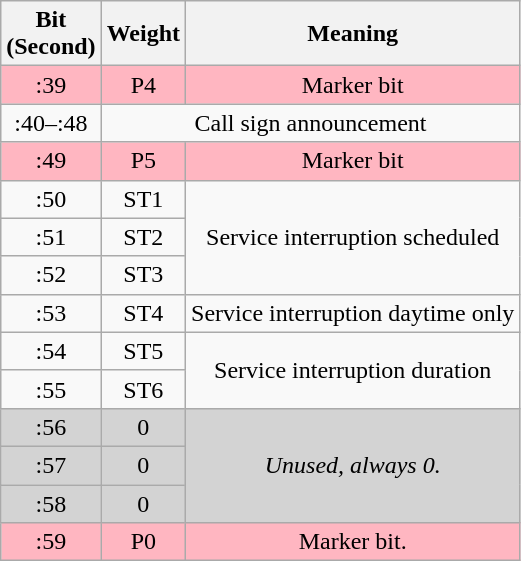<table class=wikitable style="text-align:center">
<tr>
<th>Bit<br>(Second)</th>
<th>Weight</th>
<th>Meaning</th>
</tr>
<tr bgcolor=lightpink>
<td>:39</td>
<td>P4</td>
<td>Marker bit</td>
</tr>
<tr>
<td>:40–:48</td>
<td colspan=2>Call sign announcement</td>
</tr>
<tr bgcolor=lightpink>
<td>:49</td>
<td>P5</td>
<td>Marker bit</td>
</tr>
<tr>
<td>:50</td>
<td>ST1</td>
<td rowspan=3>Service interruption scheduled</td>
</tr>
<tr>
<td>:51</td>
<td>ST2</td>
</tr>
<tr>
<td>:52</td>
<td>ST3</td>
</tr>
<tr>
<td>:53</td>
<td>ST4</td>
<td>Service interruption daytime only</td>
</tr>
<tr>
<td>:54</td>
<td>ST5</td>
<td rowspan=2>Service interruption duration</td>
</tr>
<tr>
<td>:55</td>
<td>ST6</td>
</tr>
<tr bgcolor=lightgrey>
<td>:56</td>
<td>0</td>
<td rowspan=3><em>Unused, always 0.</em></td>
</tr>
<tr bgcolor=lightgrey>
<td>:57</td>
<td>0</td>
</tr>
<tr bgcolor=lightgrey>
<td>:58</td>
<td>0</td>
</tr>
<tr bgcolor=lightpink>
<td>:59</td>
<td>P0</td>
<td>Marker bit.</td>
</tr>
</table>
